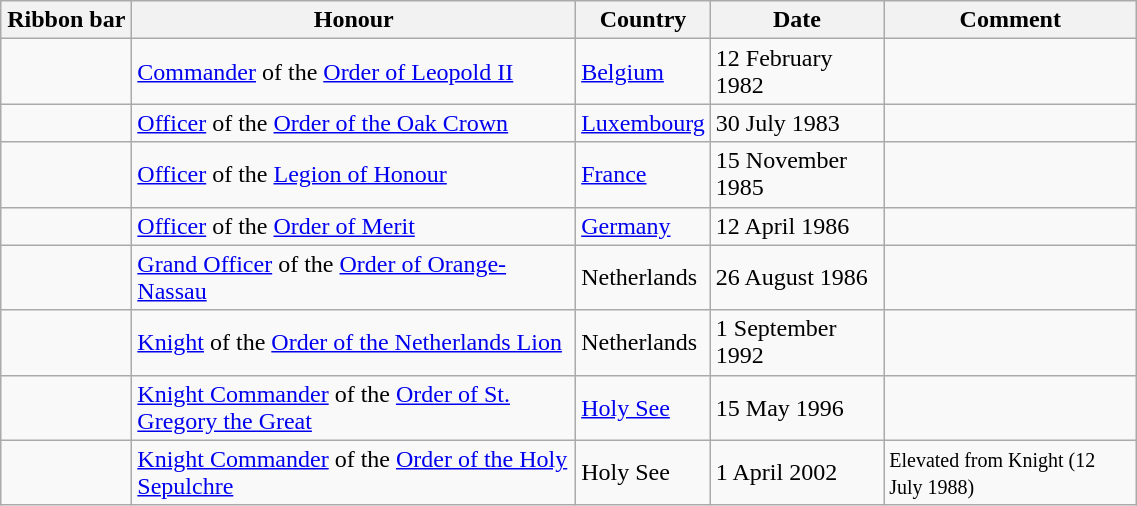<table class="wikitable" style="width:60%;">
<tr>
<th style="width:80px;">Ribbon bar</th>
<th>Honour</th>
<th>Country</th>
<th>Date</th>
<th>Comment</th>
</tr>
<tr>
<td></td>
<td><a href='#'>Commander</a> of the <a href='#'>Order of Leopold II</a></td>
<td><a href='#'>Belgium</a></td>
<td>12 February 1982</td>
<td></td>
</tr>
<tr>
<td></td>
<td><a href='#'>Officer</a> of the <a href='#'>Order of the Oak Crown</a></td>
<td><a href='#'>Luxembourg</a></td>
<td>30 July 1983</td>
<td></td>
</tr>
<tr>
<td></td>
<td><a href='#'>Officer</a> of the <a href='#'>Legion of Honour</a></td>
<td><a href='#'>France</a></td>
<td>15 November 1985</td>
<td></td>
</tr>
<tr>
<td></td>
<td><a href='#'>Officer</a> of the <a href='#'>Order of Merit</a></td>
<td><a href='#'>Germany</a></td>
<td>12 April 1986</td>
<td></td>
</tr>
<tr>
<td></td>
<td><a href='#'>Grand Officer</a> of the <a href='#'>Order of Orange-Nassau</a></td>
<td>Netherlands</td>
<td>26 August 1986</td>
<td></td>
</tr>
<tr>
<td></td>
<td><a href='#'>Knight</a> of the <a href='#'>Order of the Netherlands Lion</a></td>
<td>Netherlands</td>
<td>1 September 1992</td>
<td></td>
</tr>
<tr>
<td></td>
<td><a href='#'>Knight Commander</a> of the <a href='#'>Order of St. Gregory the Great</a></td>
<td><a href='#'>Holy See</a></td>
<td>15 May 1996</td>
<td></td>
</tr>
<tr>
<td></td>
<td><a href='#'>Knight Commander</a> of the <a href='#'>Order of the Holy Sepulchre</a></td>
<td>Holy See</td>
<td>1 April 2002</td>
<td><small>Elevated from Knight (12 July 1988)</small></td>
</tr>
</table>
